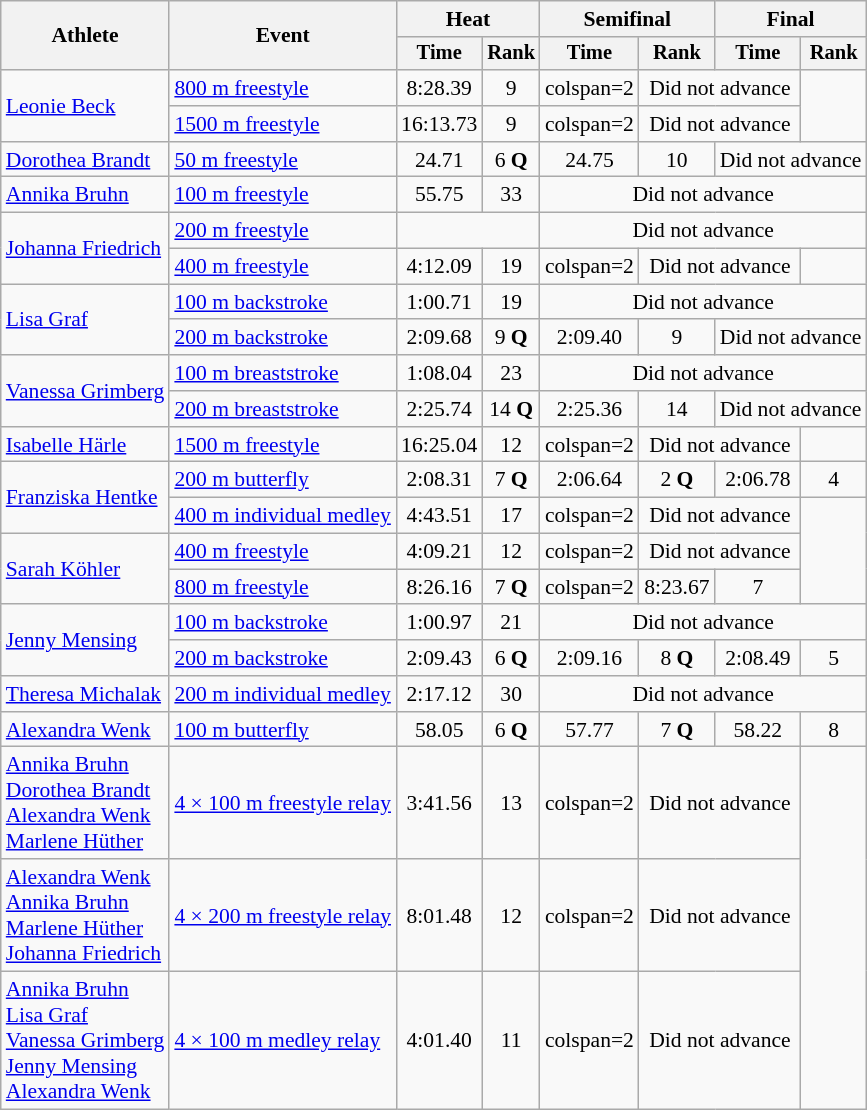<table class=wikitable style="font-size:90%">
<tr>
<th rowspan="2">Athlete</th>
<th rowspan="2">Event</th>
<th colspan="2">Heat</th>
<th colspan="2">Semifinal</th>
<th colspan="2">Final</th>
</tr>
<tr style="font-size:95%">
<th>Time</th>
<th>Rank</th>
<th>Time</th>
<th>Rank</th>
<th>Time</th>
<th>Rank</th>
</tr>
<tr align=center>
<td align=left rowspan=2><a href='#'>Leonie Beck</a></td>
<td align=left><a href='#'>800 m freestyle</a></td>
<td>8:28.39</td>
<td>9</td>
<td>colspan=2 </td>
<td colspan=2>Did not advance</td>
</tr>
<tr align=center>
<td align=left><a href='#'>1500 m freestyle</a></td>
<td>16:13.73</td>
<td>9</td>
<td>colspan=2 </td>
<td colspan=2>Did not advance</td>
</tr>
<tr align=center>
<td align=left><a href='#'>Dorothea Brandt</a></td>
<td align=left><a href='#'>50 m freestyle</a></td>
<td>24.71</td>
<td>6 <strong>Q</strong></td>
<td>24.75</td>
<td>10</td>
<td colspan=2>Did not advance</td>
</tr>
<tr align=center>
<td align=left><a href='#'>Annika Bruhn</a></td>
<td align=left><a href='#'>100 m freestyle</a></td>
<td>55.75</td>
<td>33</td>
<td colspan=4>Did not advance</td>
</tr>
<tr align=center>
<td align=left rowspan=2><a href='#'>Johanna Friedrich</a></td>
<td align=left><a href='#'>200 m freestyle</a></td>
<td colspan=2></td>
<td colspan=4>Did not advance</td>
</tr>
<tr align=center>
<td align=left><a href='#'>400 m freestyle</a></td>
<td>4:12.09</td>
<td>19</td>
<td>colspan=2 </td>
<td colspan=2>Did not advance</td>
</tr>
<tr align=center>
<td align=left rowspan=2><a href='#'>Lisa Graf</a></td>
<td align=left><a href='#'>100 m backstroke</a></td>
<td>1:00.71</td>
<td>19</td>
<td colspan=4>Did not advance</td>
</tr>
<tr align=center>
<td align=left><a href='#'>200 m backstroke</a></td>
<td>2:09.68</td>
<td>9 <strong>Q</strong></td>
<td>2:09.40</td>
<td>9</td>
<td colspan=2>Did not advance</td>
</tr>
<tr align=center>
<td align=left rowspan=2><a href='#'>Vanessa Grimberg</a></td>
<td align=left><a href='#'>100 m breaststroke</a></td>
<td>1:08.04</td>
<td>23</td>
<td colspan=4>Did not advance</td>
</tr>
<tr align=center>
<td align=left><a href='#'>200 m breaststroke</a></td>
<td>2:25.74</td>
<td>14 <strong>Q</strong></td>
<td>2:25.36</td>
<td>14</td>
<td colspan=2>Did not advance</td>
</tr>
<tr align=center>
<td align=left><a href='#'>Isabelle Härle</a></td>
<td align=left><a href='#'>1500 m freestyle</a></td>
<td>16:25.04</td>
<td>12</td>
<td>colspan=2 </td>
<td colspan=2>Did not advance</td>
</tr>
<tr align=center>
<td align=left rowspan=2><a href='#'>Franziska Hentke</a></td>
<td align=left><a href='#'>200 m butterfly</a></td>
<td>2:08.31</td>
<td>7 <strong>Q</strong></td>
<td>2:06.64</td>
<td>2 <strong>Q</strong></td>
<td>2:06.78</td>
<td>4</td>
</tr>
<tr align=center>
<td align=left><a href='#'>400 m individual medley</a></td>
<td>4:43.51</td>
<td>17</td>
<td>colspan=2 </td>
<td colspan=2>Did not advance</td>
</tr>
<tr align=center>
<td align=left rowspan=2><a href='#'>Sarah Köhler</a></td>
<td align=left><a href='#'>400 m freestyle</a></td>
<td>4:09.21</td>
<td>12</td>
<td>colspan=2 </td>
<td colspan=2>Did not advance</td>
</tr>
<tr align=center>
<td align=left><a href='#'>800 m freestyle</a></td>
<td>8:26.16</td>
<td>7 <strong>Q</strong></td>
<td>colspan=2 </td>
<td>8:23.67</td>
<td>7</td>
</tr>
<tr align=center>
<td align=left rowspan=2><a href='#'>Jenny Mensing</a></td>
<td align=left><a href='#'>100 m backstroke</a></td>
<td>1:00.97</td>
<td>21</td>
<td colspan=4>Did not advance</td>
</tr>
<tr align=center>
<td align=left><a href='#'>200 m backstroke</a></td>
<td>2:09.43</td>
<td>6 <strong>Q</strong></td>
<td>2:09.16</td>
<td>8 <strong>Q</strong></td>
<td>2:08.49</td>
<td>5</td>
</tr>
<tr align=center>
<td align=left><a href='#'>Theresa Michalak</a></td>
<td align=left><a href='#'>200 m individual medley</a></td>
<td>2:17.12</td>
<td>30</td>
<td colspan=4>Did not advance</td>
</tr>
<tr align=center>
<td align=left><a href='#'>Alexandra Wenk</a></td>
<td align=left><a href='#'>100 m butterfly</a></td>
<td>58.05</td>
<td>6 <strong>Q</strong></td>
<td>57.77</td>
<td>7 <strong>Q</strong></td>
<td>58.22</td>
<td>8</td>
</tr>
<tr align=center>
<td align=left><a href='#'>Annika Bruhn</a><br><a href='#'>Dorothea Brandt</a><br><a href='#'>Alexandra Wenk</a><br><a href='#'>Marlene Hüther</a></td>
<td align=left><a href='#'>4 × 100 m freestyle relay</a></td>
<td>3:41.56</td>
<td>13</td>
<td>colspan=2 </td>
<td colspan=2>Did not advance</td>
</tr>
<tr align=center>
<td align=left><a href='#'>Alexandra Wenk</a><br><a href='#'>Annika Bruhn</a><br><a href='#'>Marlene Hüther</a><br><a href='#'>Johanna Friedrich</a></td>
<td align=left><a href='#'>4 × 200 m freestyle relay</a></td>
<td>8:01.48</td>
<td>12</td>
<td>colspan=2 </td>
<td colspan=2>Did not advance</td>
</tr>
<tr align=center>
<td align=left><a href='#'>Annika Bruhn</a><br><a href='#'>Lisa Graf</a><br><a href='#'>Vanessa Grimberg</a><br><a href='#'>Jenny Mensing</a><br><a href='#'>Alexandra Wenk</a></td>
<td align=left><a href='#'>4 × 100 m medley relay</a></td>
<td>4:01.40</td>
<td>11</td>
<td>colspan=2 </td>
<td colspan=2>Did not advance</td>
</tr>
</table>
